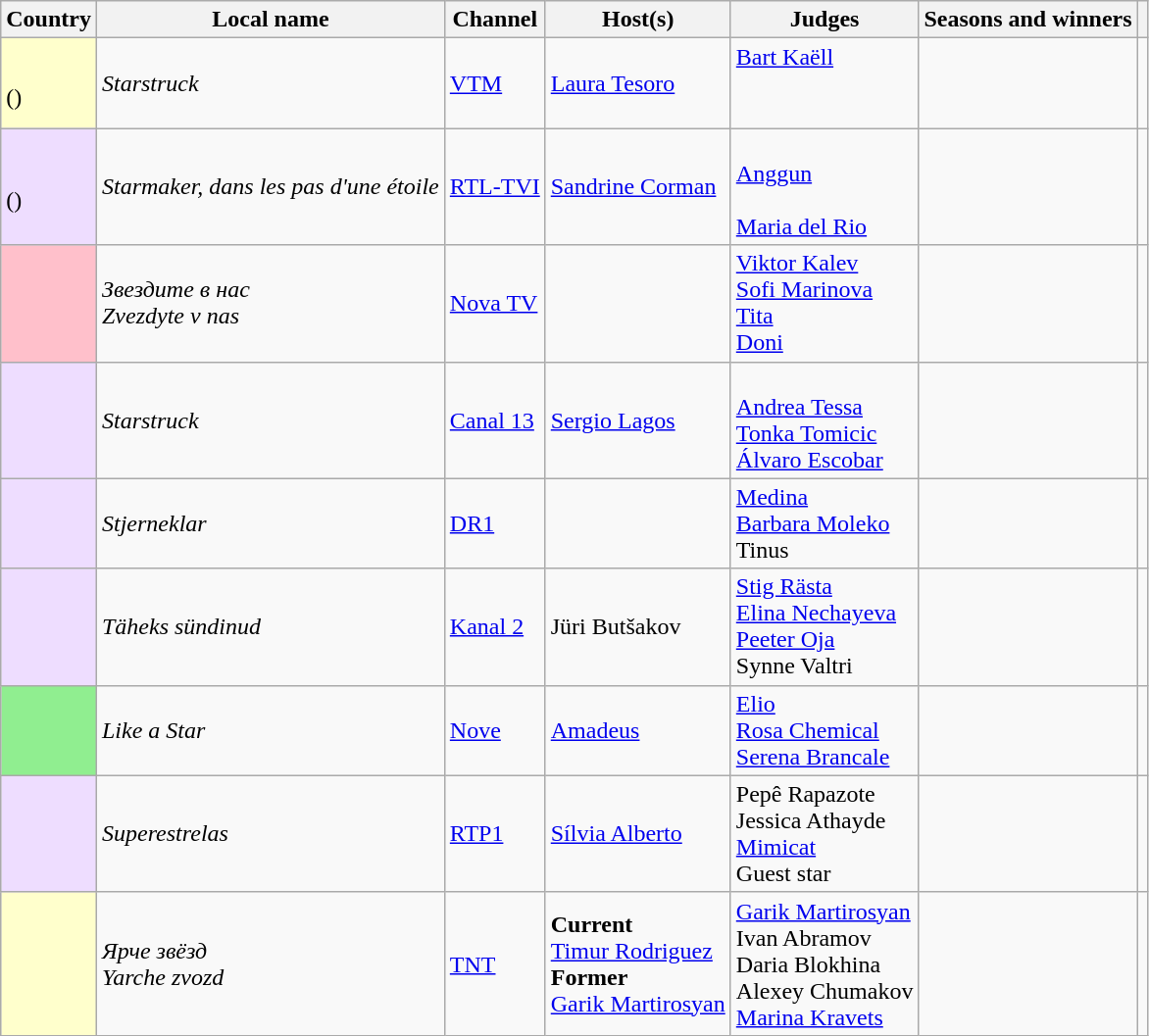<table class="wikitable">
<tr>
<th>Country</th>
<th>Local name</th>
<th>Channel</th>
<th>Host(s)</th>
<th>Judges</th>
<th>Seasons and winners</th>
<th></th>
</tr>
<tr>
<td align="left" bgcolor="FFFFCC"><br>()</td>
<td><em>Starstruck</em></td>
<td><a href='#'>VTM</a></td>
<td><a href='#'>Laura Tesoro</a></td>
<td><a href='#'>Bart Kaëll</a><br><br><br></td>
<td></td>
<td></td>
</tr>
<tr>
<td align="left" bgcolor="#EEDDFF"><br>()</td>
<td><em>Starmaker, dans les pas d'une étoile</em></td>
<td><a href='#'>RTL-TVI</a></td>
<td><a href='#'>Sandrine Corman</a></td>
<td><br><a href='#'>Anggun</a><br><br><a href='#'>Maria del Rio</a></td>
<td></td>
<td></td>
</tr>
<tr>
<td align="left" bgcolor="#FFC0CB"></td>
<td><em>Звездите в нас</em><br><em>Zvezdyte v nas</em></td>
<td><a href='#'>Nova TV</a></td>
<td><br></td>
<td><a href='#'>Viktor Kalev</a><br><a href='#'>Sofi Marinova</a><br><a href='#'>Tita</a><br><a href='#'>Doni</a></td>
<td></td>
<td></td>
</tr>
<tr>
<td align="left" bgcolor="#EEDDFF"></td>
<td><em>Starstruck</em></td>
<td><a href='#'>Canal 13</a></td>
<td><a href='#'>Sergio Lagos</a></td>
<td><br><a href='#'>Andrea Tessa</a><br><a href='#'>Tonka Tomicic</a><br><a href='#'>Álvaro Escobar</a></td>
<td></td>
<td></td>
</tr>
<tr>
<td align="left" bgcolor="#EEDDFF"></td>
<td><em>Stjerneklar</em></td>
<td><a href='#'>DR1</a></td>
<td></td>
<td><a href='#'>Medina</a><br><a href='#'>Barbara Moleko</a><br>Tinus<br></td>
<td></td>
<td></td>
</tr>
<tr>
<td align="left" bgcolor="EEDDFF"></td>
<td><em>Täheks sündinud</em></td>
<td><a href='#'>Kanal 2</a></td>
<td>Jüri Butšakov</td>
<td><a href='#'>Stig Rästa</a><br><a href='#'>Elina Nechayeva</a><br><a href='#'>Peeter Oja</a><br>Synne Valtri</td>
<td></td>
<td {{center></td>
</tr>
<tr>
<td align="left" bgcolor="lightgreen"></td>
<td><em>Like a Star</em></td>
<td><a href='#'>Nove</a></td>
<td><a href='#'>Amadeus</a></td>
<td><a href='#'>Elio</a><br><a href='#'>Rosa Chemical</a><br><a href='#'>Serena Brancale</a></td>
<td></td>
<td></td>
</tr>
<tr>
<td align="left" bgcolor="#EEDDFF"></td>
<td><em>Superestrelas</em></td>
<td><a href='#'>RTP1</a></td>
<td><a href='#'>Sílvia Alberto</a></td>
<td>Pepê Rapazote<br>Jessica Athayde<br><a href='#'>Mimicat</a><br>Guest star<br></td>
<td></td>
<td></td>
</tr>
<tr>
<td align="left" bgcolor="FFFFCC"></td>
<td><em>Ярче звёзд</em><br><em>Yarche zvozd</em></td>
<td><a href='#'>TNT</a></td>
<td><strong>Current</strong><br><a href='#'>Timur Rodriguez</a> <br><strong>Former</strong><br><a href='#'>Garik Martirosyan</a> </td>
<td><a href='#'>Garik Martirosyan</a> <br>Ivan Abramov<br>Daria Blokhina<br>Alexey Chumakov<br><a href='#'>Marina Kravets</a></td>
<td></td>
<td></td>
</tr>
</table>
